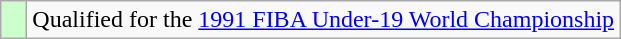<table class="wikitable">
<tr>
<td width=10px bgcolor="#ccffcc"></td>
<td>Qualified for the <a href='#'>1991 FIBA Under-19 World Championship</a></td>
</tr>
</table>
